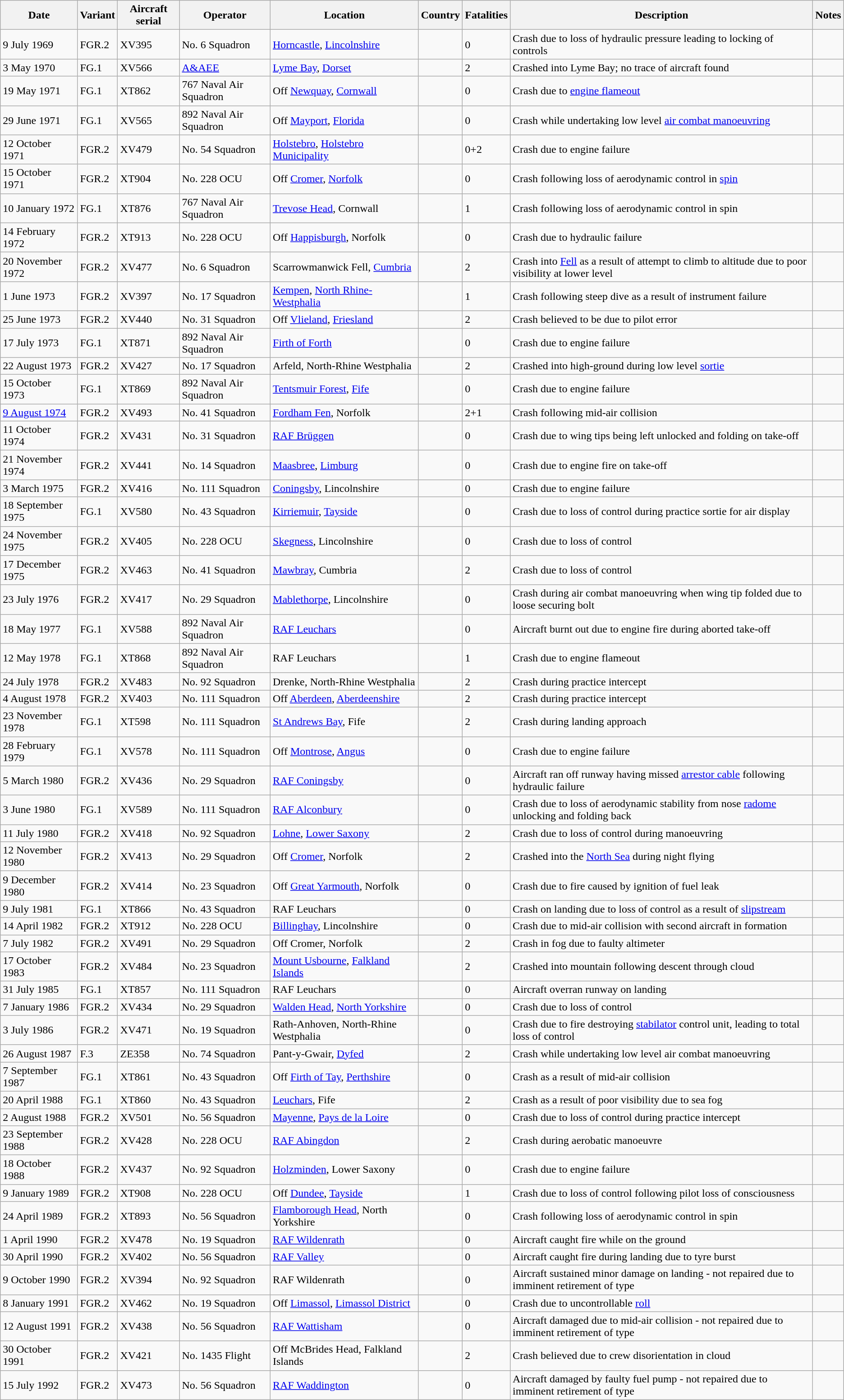<table class="sortable wikitable" border="1" style="text-align:left;">
<tr>
<th>Date</th>
<th>Variant</th>
<th>Aircraft serial</th>
<th>Operator</th>
<th>Location</th>
<th>Country</th>
<th>Fatalities</th>
<th>Description</th>
<th>Notes</th>
</tr>
<tr>
<td>9 July 1969</td>
<td>FGR.2</td>
<td>XV395</td>
<td>No. 6 Squadron</td>
<td><a href='#'>Horncastle</a>, <a href='#'>Lincolnshire</a></td>
<td></td>
<td>0</td>
<td>Crash due to loss of hydraulic pressure leading to locking of controls</td>
<td></td>
</tr>
<tr>
<td>3 May 1970</td>
<td>FG.1</td>
<td>XV566</td>
<td><a href='#'>A&AEE</a></td>
<td><a href='#'>Lyme Bay</a>, <a href='#'>Dorset</a></td>
<td></td>
<td>2</td>
<td>Crashed into Lyme Bay; no trace of aircraft found</td>
<td></td>
</tr>
<tr>
<td>19 May 1971</td>
<td>FG.1</td>
<td>XT862</td>
<td>767 Naval Air Squadron</td>
<td>Off <a href='#'>Newquay</a>, <a href='#'>Cornwall</a></td>
<td></td>
<td>0</td>
<td>Crash due to <a href='#'>engine flameout</a></td>
<td></td>
</tr>
<tr>
<td>29 June 1971</td>
<td>FG.1</td>
<td>XV565</td>
<td>892 Naval Air Squadron</td>
<td>Off <a href='#'>Mayport</a>, <a href='#'>Florida</a></td>
<td></td>
<td>0</td>
<td>Crash while undertaking low level <a href='#'>air combat manoeuvring</a></td>
<td></td>
</tr>
<tr>
<td>12 October 1971</td>
<td>FGR.2</td>
<td>XV479</td>
<td>No. 54 Squadron</td>
<td><a href='#'>Holstebro</a>, <a href='#'>Holstebro Municipality</a></td>
<td></td>
<td>0+2</td>
<td>Crash due to engine failure</td>
<td></td>
</tr>
<tr>
<td>15 October 1971</td>
<td>FGR.2</td>
<td>XT904</td>
<td>No. 228 OCU</td>
<td>Off <a href='#'>Cromer</a>, <a href='#'>Norfolk</a></td>
<td></td>
<td>0</td>
<td>Crash following loss of aerodynamic control in <a href='#'>spin</a></td>
<td></td>
</tr>
<tr>
<td>10 January 1972</td>
<td>FG.1</td>
<td>XT876</td>
<td>767 Naval Air Squadron</td>
<td><a href='#'>Trevose Head</a>, Cornwall</td>
<td></td>
<td>1</td>
<td>Crash following loss of aerodynamic control in spin</td>
<td></td>
</tr>
<tr>
<td>14 February 1972</td>
<td>FGR.2</td>
<td>XT913</td>
<td>No. 228 OCU</td>
<td>Off <a href='#'>Happisburgh</a>, Norfolk</td>
<td></td>
<td>0</td>
<td>Crash due to hydraulic failure</td>
<td></td>
</tr>
<tr>
<td>20 November 1972</td>
<td>FGR.2</td>
<td>XV477</td>
<td>No. 6 Squadron</td>
<td>Scarrowmanwick Fell, <a href='#'>Cumbria</a></td>
<td></td>
<td>2</td>
<td>Crash into <a href='#'>Fell</a> as a result of attempt to climb to altitude due to poor visibility at lower level</td>
<td></td>
</tr>
<tr>
<td>1 June 1973</td>
<td>FGR.2</td>
<td>XV397</td>
<td>No. 17 Squadron</td>
<td><a href='#'>Kempen</a>, <a href='#'>North Rhine-Westphalia</a></td>
<td></td>
<td>1</td>
<td>Crash following steep dive as a result of instrument failure</td>
<td></td>
</tr>
<tr>
<td>25 June 1973</td>
<td>FGR.2</td>
<td>XV440</td>
<td>No. 31 Squadron</td>
<td>Off <a href='#'>Vlieland</a>, <a href='#'>Friesland</a></td>
<td></td>
<td>2</td>
<td>Crash believed to be due to pilot error</td>
<td></td>
</tr>
<tr>
<td>17 July 1973</td>
<td>FG.1</td>
<td>XT871</td>
<td>892 Naval Air Squadron</td>
<td><a href='#'>Firth of Forth</a></td>
<td></td>
<td>0</td>
<td>Crash due to engine failure</td>
<td></td>
</tr>
<tr>
<td>22 August 1973</td>
<td>FGR.2</td>
<td>XV427</td>
<td>No. 17 Squadron</td>
<td>Arfeld, North-Rhine Westphalia</td>
<td></td>
<td>2</td>
<td>Crashed into high-ground during low level <a href='#'>sortie</a></td>
<td></td>
</tr>
<tr>
<td>15 October 1973</td>
<td>FG.1</td>
<td>XT869</td>
<td>892 Naval Air Squadron</td>
<td><a href='#'>Tentsmuir Forest</a>, <a href='#'>Fife</a></td>
<td></td>
<td>0</td>
<td>Crash due to engine failure</td>
<td></td>
</tr>
<tr>
<td><a href='#'>9 August 1974</a></td>
<td>FGR.2</td>
<td>XV493</td>
<td>No. 41 Squadron</td>
<td><a href='#'>Fordham Fen</a>, Norfolk</td>
<td></td>
<td>2+1</td>
<td>Crash following mid-air collision</td>
<td></td>
</tr>
<tr>
<td>11 October 1974</td>
<td>FGR.2</td>
<td>XV431</td>
<td>No. 31 Squadron</td>
<td><a href='#'>RAF Brüggen</a></td>
<td></td>
<td>0</td>
<td>Crash due to wing tips being left unlocked and folding on take-off</td>
<td></td>
</tr>
<tr>
<td>21 November 1974</td>
<td>FGR.2</td>
<td>XV441</td>
<td>No. 14 Squadron</td>
<td><a href='#'>Maasbree</a>, <a href='#'>Limburg</a></td>
<td></td>
<td>0</td>
<td>Crash due to engine fire on take-off</td>
<td></td>
</tr>
<tr>
<td>3 March 1975</td>
<td>FGR.2</td>
<td>XV416</td>
<td>No. 111 Squadron</td>
<td><a href='#'>Coningsby</a>, Lincolnshire</td>
<td></td>
<td>0</td>
<td>Crash due to engine failure</td>
<td></td>
</tr>
<tr>
<td>18 September 1975</td>
<td>FG.1</td>
<td>XV580</td>
<td>No. 43 Squadron</td>
<td><a href='#'>Kirriemuir</a>, <a href='#'>Tayside</a></td>
<td></td>
<td>0</td>
<td>Crash due to loss of control during practice sortie for air display</td>
<td></td>
</tr>
<tr>
<td>24 November 1975</td>
<td>FGR.2</td>
<td>XV405</td>
<td>No. 228 OCU</td>
<td><a href='#'>Skegness</a>, Lincolnshire</td>
<td></td>
<td>0</td>
<td>Crash due to loss of control</td>
<td></td>
</tr>
<tr>
<td>17 December 1975</td>
<td>FGR.2</td>
<td>XV463</td>
<td>No. 41 Squadron</td>
<td><a href='#'>Mawbray</a>, Cumbria</td>
<td></td>
<td>2</td>
<td>Crash due to loss of control</td>
<td></td>
</tr>
<tr>
<td>23 July 1976</td>
<td>FGR.2</td>
<td>XV417</td>
<td>No. 29 Squadron</td>
<td><a href='#'>Mablethorpe</a>, Lincolnshire</td>
<td></td>
<td>0</td>
<td>Crash during air combat manoeuvring when wing tip folded due to loose securing bolt</td>
<td></td>
</tr>
<tr>
<td>18 May 1977</td>
<td>FG.1</td>
<td>XV588</td>
<td>892 Naval Air Squadron</td>
<td><a href='#'>RAF Leuchars</a></td>
<td></td>
<td>0</td>
<td>Aircraft burnt out due to engine fire during aborted take-off</td>
<td></td>
</tr>
<tr>
<td>12 May 1978</td>
<td>FG.1</td>
<td>XT868</td>
<td>892 Naval Air Squadron</td>
<td>RAF Leuchars</td>
<td></td>
<td>1</td>
<td>Crash due to engine flameout</td>
<td></td>
</tr>
<tr>
<td>24 July 1978</td>
<td>FGR.2</td>
<td>XV483</td>
<td>No. 92 Squadron</td>
<td>Drenke, North-Rhine Westphalia</td>
<td></td>
<td>2</td>
<td>Crash during practice intercept</td>
<td></td>
</tr>
<tr>
<td>4 August 1978</td>
<td>FGR.2</td>
<td>XV403</td>
<td>No. 111 Squadron</td>
<td>Off <a href='#'>Aberdeen</a>, <a href='#'>Aberdeenshire</a></td>
<td></td>
<td>2</td>
<td>Crash during practice intercept</td>
<td></td>
</tr>
<tr>
<td>23 November 1978</td>
<td>FG.1</td>
<td>XT598</td>
<td>No. 111 Squadron</td>
<td><a href='#'>St Andrews Bay</a>, Fife</td>
<td></td>
<td>2</td>
<td>Crash during landing approach</td>
<td></td>
</tr>
<tr>
<td>28 February 1979</td>
<td>FG.1</td>
<td>XV578</td>
<td>No. 111 Squadron</td>
<td>Off <a href='#'>Montrose</a>, <a href='#'>Angus</a></td>
<td></td>
<td>0</td>
<td>Crash due to engine failure</td>
<td></td>
</tr>
<tr>
<td>5 March 1980</td>
<td>FGR.2</td>
<td>XV436</td>
<td>No. 29 Squadron</td>
<td><a href='#'>RAF Coningsby</a></td>
<td></td>
<td>0</td>
<td>Aircraft ran off runway having missed <a href='#'>arrestor cable</a> following hydraulic failure</td>
<td></td>
</tr>
<tr>
<td>3 June 1980</td>
<td>FG.1</td>
<td>XV589</td>
<td>No. 111 Squadron</td>
<td><a href='#'>RAF Alconbury</a></td>
<td></td>
<td>0</td>
<td>Crash due to loss of aerodynamic stability from nose <a href='#'>radome</a> unlocking and folding back</td>
<td></td>
</tr>
<tr>
<td>11 July 1980</td>
<td>FGR.2</td>
<td>XV418</td>
<td>No. 92 Squadron</td>
<td><a href='#'>Lohne</a>, <a href='#'>Lower Saxony</a></td>
<td></td>
<td>2</td>
<td>Crash due to loss of control during manoeuvring</td>
<td></td>
</tr>
<tr>
<td>12 November 1980</td>
<td>FGR.2</td>
<td>XV413</td>
<td>No. 29 Squadron</td>
<td>Off <a href='#'>Cromer</a>, Norfolk</td>
<td></td>
<td>2</td>
<td>Crashed into the <a href='#'>North Sea</a> during night flying</td>
<td></td>
</tr>
<tr>
<td>9 December 1980</td>
<td>FGR.2</td>
<td>XV414</td>
<td>No. 23 Squadron</td>
<td>Off <a href='#'>Great Yarmouth</a>, Norfolk</td>
<td></td>
<td>0</td>
<td>Crash due to fire caused by ignition of fuel leak</td>
<td></td>
</tr>
<tr>
<td>9 July 1981</td>
<td>FG.1</td>
<td>XT866</td>
<td>No. 43 Squadron</td>
<td>RAF Leuchars</td>
<td></td>
<td>0</td>
<td>Crash on landing due to loss of control as a result of <a href='#'>slipstream</a></td>
<td></td>
</tr>
<tr>
<td>14 April 1982</td>
<td>FGR.2</td>
<td>XT912</td>
<td>No. 228 OCU</td>
<td><a href='#'>Billinghay</a>, Lincolnshire</td>
<td></td>
<td>0</td>
<td>Crash due to mid-air collision with second aircraft in formation</td>
<td></td>
</tr>
<tr>
<td>7 July 1982</td>
<td>FGR.2</td>
<td>XV491</td>
<td>No. 29 Squadron</td>
<td>Off Cromer, Norfolk</td>
<td></td>
<td>2</td>
<td>Crash in fog due to faulty altimeter</td>
<td></td>
</tr>
<tr>
<td>17 October 1983</td>
<td>FGR.2</td>
<td>XV484</td>
<td>No. 23 Squadron</td>
<td><a href='#'>Mount Usbourne</a>, <a href='#'>Falkland Islands</a></td>
<td></td>
<td>2</td>
<td>Crashed into mountain following descent through cloud</td>
<td></td>
</tr>
<tr>
<td>31 July 1985</td>
<td>FG.1</td>
<td>XT857</td>
<td>No. 111 Squadron</td>
<td>RAF Leuchars</td>
<td></td>
<td>0</td>
<td>Aircraft overran runway on landing</td>
<td></td>
</tr>
<tr>
<td>7 January 1986</td>
<td>FGR.2</td>
<td>XV434</td>
<td>No. 29 Squadron</td>
<td><a href='#'>Walden Head</a>, <a href='#'>North Yorkshire</a></td>
<td></td>
<td>0</td>
<td>Crash due to loss of control</td>
<td></td>
</tr>
<tr>
<td>3 July 1986</td>
<td>FGR.2</td>
<td>XV471</td>
<td>No. 19 Squadron</td>
<td>Rath-Anhoven, North-Rhine Westphalia</td>
<td></td>
<td>0</td>
<td>Crash due to fire destroying <a href='#'>stabilator</a> control unit, leading to total loss of control</td>
<td></td>
</tr>
<tr>
<td>26 August 1987</td>
<td>F.3</td>
<td>ZE358</td>
<td>No. 74 Squadron</td>
<td>Pant-y-Gwair, <a href='#'>Dyfed</a></td>
<td></td>
<td>2</td>
<td>Crash while undertaking low level air combat manoeuvring</td>
<td></td>
</tr>
<tr>
<td>7 September 1987</td>
<td>FG.1</td>
<td>XT861</td>
<td>No. 43 Squadron</td>
<td>Off <a href='#'>Firth of Tay</a>, <a href='#'>Perthshire</a></td>
<td></td>
<td>0</td>
<td>Crash as a result of mid-air collision</td>
<td></td>
</tr>
<tr>
<td>20 April 1988</td>
<td>FG.1</td>
<td>XT860</td>
<td>No. 43 Squadron</td>
<td><a href='#'>Leuchars</a>, Fife</td>
<td></td>
<td>2</td>
<td>Crash as a result of poor visibility due to sea fog</td>
<td></td>
</tr>
<tr>
<td>2 August 1988</td>
<td>FGR.2</td>
<td>XV501</td>
<td>No. 56 Squadron</td>
<td><a href='#'>Mayenne</a>, <a href='#'>Pays de la Loire</a></td>
<td></td>
<td>0</td>
<td>Crash due to loss of control during practice intercept</td>
<td></td>
</tr>
<tr>
<td>23 September 1988</td>
<td>FGR.2</td>
<td>XV428</td>
<td>No. 228 OCU</td>
<td><a href='#'>RAF Abingdon</a></td>
<td></td>
<td>2</td>
<td>Crash during aerobatic manoeuvre</td>
<td></td>
</tr>
<tr>
<td>18 October 1988</td>
<td>FGR.2</td>
<td>XV437</td>
<td>No. 92 Squadron</td>
<td><a href='#'>Holzminden</a>, Lower Saxony</td>
<td></td>
<td>0</td>
<td>Crash due to engine failure</td>
<td></td>
</tr>
<tr>
<td>9 January 1989</td>
<td>FGR.2</td>
<td>XT908</td>
<td>No. 228 OCU</td>
<td>Off <a href='#'>Dundee</a>, <a href='#'>Tayside</a></td>
<td></td>
<td>1</td>
<td>Crash due to loss of control following pilot loss of consciousness</td>
<td></td>
</tr>
<tr>
<td>24 April 1989</td>
<td>FGR.2</td>
<td>XT893</td>
<td>No. 56 Squadron</td>
<td><a href='#'>Flamborough Head</a>, North Yorkshire</td>
<td></td>
<td>0</td>
<td>Crash following loss of aerodynamic control in spin</td>
<td></td>
</tr>
<tr>
<td>1 April 1990</td>
<td>FGR.2</td>
<td>XV478</td>
<td>No. 19 Squadron</td>
<td><a href='#'>RAF Wildenrath</a></td>
<td></td>
<td>0</td>
<td>Aircraft caught fire while on the ground</td>
<td></td>
</tr>
<tr>
<td>30 April 1990</td>
<td>FGR.2</td>
<td>XV402</td>
<td>No. 56 Squadron</td>
<td><a href='#'>RAF Valley</a></td>
<td></td>
<td>0</td>
<td>Aircraft caught fire during landing due to tyre burst</td>
<td></td>
</tr>
<tr>
<td>9 October 1990</td>
<td>FGR.2</td>
<td>XV394</td>
<td>No. 92 Squadron</td>
<td>RAF Wildenrath</td>
<td></td>
<td>0</td>
<td>Aircraft sustained minor damage on landing - not repaired due to imminent retirement of type</td>
<td></td>
</tr>
<tr>
<td>8 January 1991</td>
<td>FGR.2</td>
<td>XV462</td>
<td>No. 19 Squadron</td>
<td>Off <a href='#'>Limassol</a>, <a href='#'>Limassol District</a></td>
<td></td>
<td>0</td>
<td>Crash due to uncontrollable <a href='#'>roll</a></td>
<td></td>
</tr>
<tr>
<td>12 August 1991</td>
<td>FGR.2</td>
<td>XV438</td>
<td>No. 56 Squadron</td>
<td><a href='#'>RAF Wattisham</a></td>
<td></td>
<td>0</td>
<td>Aircraft damaged due to mid-air collision - not repaired due to imminent retirement of type</td>
<td></td>
</tr>
<tr>
<td>30 October 1991</td>
<td>FGR.2</td>
<td>XV421</td>
<td>No. 1435 Flight</td>
<td>Off McBrides Head, Falkland Islands</td>
<td></td>
<td>2</td>
<td>Crash believed due to crew disorientation in cloud</td>
<td></td>
</tr>
<tr>
<td>15 July 1992</td>
<td>FGR.2</td>
<td>XV473</td>
<td>No. 56 Squadron</td>
<td><a href='#'>RAF Waddington</a></td>
<td></td>
<td>0</td>
<td>Aircraft damaged by faulty fuel pump - not repaired due to imminent retirement of type</td>
<td></td>
</tr>
</table>
